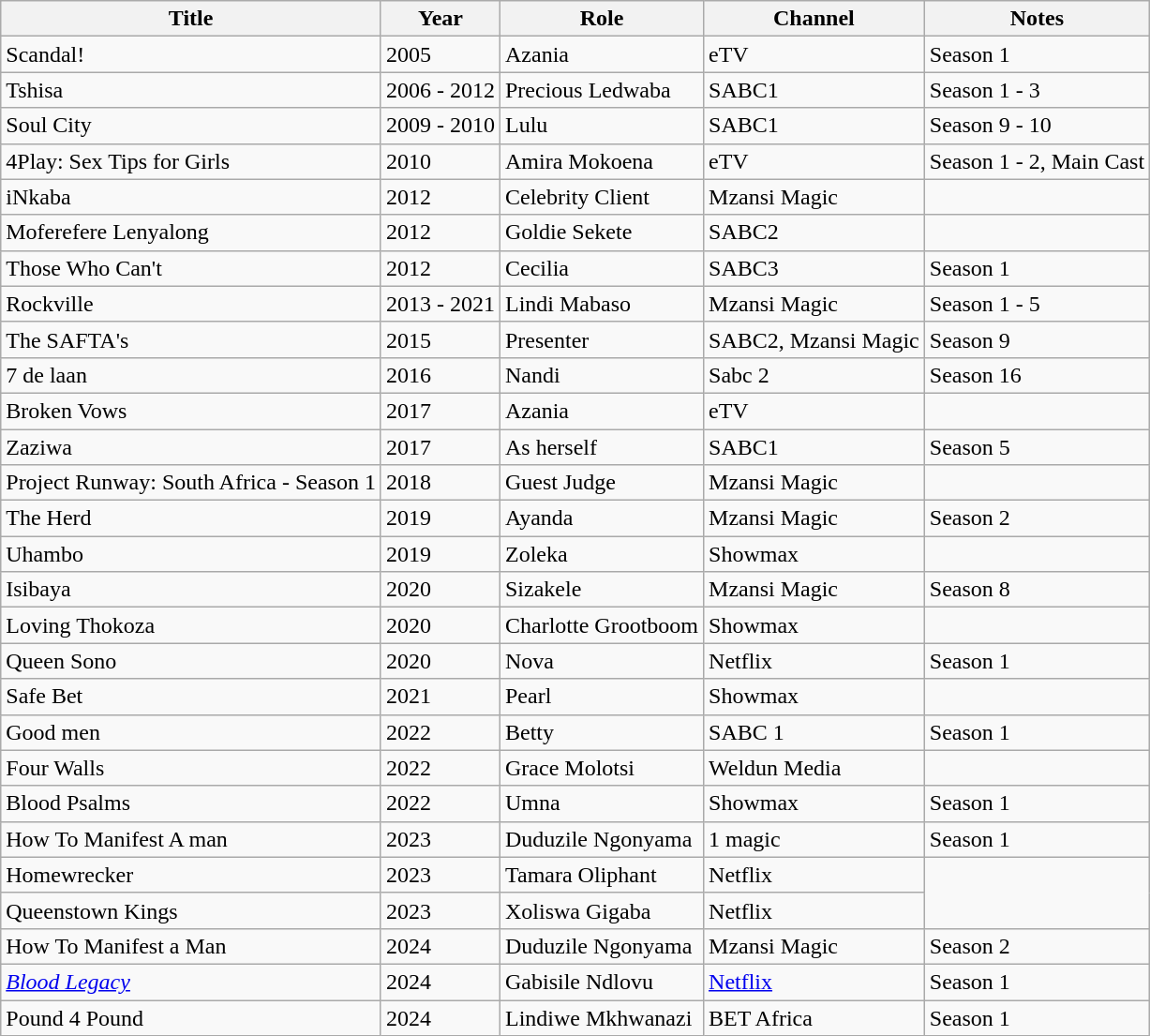<table class="wikitable sortable">
<tr>
<th>Title</th>
<th>Year</th>
<th>Role</th>
<th>Channel</th>
<th>Notes</th>
</tr>
<tr>
<td>Scandal!</td>
<td>2005</td>
<td>Azania</td>
<td>eTV</td>
<td>Season 1</td>
</tr>
<tr>
<td>Tshisa</td>
<td>2006 - 2012</td>
<td>Precious Ledwaba</td>
<td>SABC1</td>
<td>Season 1 - 3</td>
</tr>
<tr>
<td>Soul City</td>
<td>2009 - 2010</td>
<td>Lulu</td>
<td>SABC1</td>
<td>Season 9 - 10</td>
</tr>
<tr>
<td>4Play: Sex Tips for Girls</td>
<td>2010</td>
<td>Amira Mokoena</td>
<td>eTV</td>
<td>Season 1 - 2, Main Cast</td>
</tr>
<tr>
<td>iNkaba</td>
<td>2012</td>
<td>Celebrity Client</td>
<td>Mzansi Magic</td>
<td></td>
</tr>
<tr>
<td>Moferefere Lenyalong</td>
<td>2012</td>
<td>Goldie Sekete</td>
<td>SABC2</td>
<td></td>
</tr>
<tr>
<td>Those Who Can't</td>
<td>2012</td>
<td>Cecilia</td>
<td>SABC3</td>
<td>Season 1</td>
</tr>
<tr>
<td>Rockville</td>
<td>2013 - 2021</td>
<td>Lindi Mabaso</td>
<td>Mzansi Magic</td>
<td>Season 1 - 5</td>
</tr>
<tr>
<td>The SAFTA's</td>
<td>2015</td>
<td>Presenter</td>
<td>SABC2, Mzansi Magic</td>
<td>Season 9</td>
</tr>
<tr>
<td>7 de laan</td>
<td>2016</td>
<td>Nandi</td>
<td>Sabc 2</td>
<td>Season 16</td>
</tr>
<tr>
<td>Broken Vows</td>
<td>2017</td>
<td>Azania</td>
<td>eTV</td>
</tr>
<tr>
<td>Zaziwa</td>
<td>2017</td>
<td>As herself</td>
<td>SABC1</td>
<td>Season 5</td>
</tr>
<tr>
<td>Project Runway: South Africa - Season 1</td>
<td>2018</td>
<td>Guest Judge</td>
<td>Mzansi Magic</td>
<td></td>
</tr>
<tr>
<td>The Herd</td>
<td>2019</td>
<td>Ayanda</td>
<td>Mzansi Magic</td>
<td>Season 2</td>
</tr>
<tr>
<td>Uhambo</td>
<td>2019</td>
<td>Zoleka</td>
<td>Showmax</td>
</tr>
<tr>
<td>Isibaya</td>
<td>2020</td>
<td>Sizakele</td>
<td>Mzansi Magic</td>
<td>Season 8</td>
</tr>
<tr>
<td>Loving Thokoza</td>
<td>2020</td>
<td>Charlotte Grootboom</td>
<td>Showmax</td>
</tr>
<tr>
<td>Queen Sono</td>
<td>2020</td>
<td>Nova</td>
<td>Netflix</td>
<td>Season 1</td>
</tr>
<tr>
<td>Safe Bet</td>
<td>2021</td>
<td>Pearl</td>
<td>Showmax</td>
</tr>
<tr>
<td>Good men</td>
<td>2022</td>
<td>Betty</td>
<td>SABC 1</td>
<td>Season 1</td>
</tr>
<tr>
<td>Four Walls</td>
<td>2022</td>
<td>Grace Molotsi</td>
<td>Weldun Media</td>
</tr>
<tr>
<td>Blood Psalms</td>
<td>2022</td>
<td>Umna</td>
<td>Showmax</td>
<td>Season 1</td>
</tr>
<tr>
<td>How To Manifest A man</td>
<td>2023</td>
<td>Duduzile Ngonyama</td>
<td>1 magic</td>
<td>Season 1</td>
</tr>
<tr>
<td>Homewrecker</td>
<td>2023</td>
<td>Tamara Oliphant</td>
<td>Netflix</td>
</tr>
<tr>
<td>Queenstown Kings</td>
<td>2023</td>
<td>Xoliswa Gigaba</td>
<td>Netflix</td>
</tr>
<tr>
<td>How To Manifest a Man</td>
<td>2024</td>
<td>Duduzile Ngonyama</td>
<td>Mzansi Magic</td>
<td>Season 2</td>
</tr>
<tr>
<td><a href='#'><em>Blood Legacy</em></a></td>
<td>2024</td>
<td>Gabisile Ndlovu</td>
<td><a href='#'>Netflix</a></td>
<td>Season 1</td>
</tr>
<tr>
<td>Pound 4 Pound</td>
<td>2024</td>
<td>Lindiwe Mkhwanazi</td>
<td>BET Africa</td>
<td>Season 1</td>
</tr>
</table>
